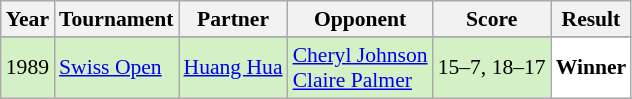<table class="sortable wikitable" style="font-size: 90%;">
<tr>
<th>Year</th>
<th>Tournament</th>
<th>Partner</th>
<th>Opponent</th>
<th>Score</th>
<th>Result</th>
</tr>
<tr>
</tr>
<tr style="background:#D4F1C5">
<td align="center">1989</td>
<td align="left"><a href='#'>Swiss Open</a></td>
<td align="left"> <a href='#'>Huang Hua</a></td>
<td align="left"> <a href='#'>Cheryl Johnson</a> <br> <a href='#'>Claire Palmer</a></td>
<td align="left">15–7, 18–17</td>
<td style="text-align:left; background:white"> <strong>Winner</strong></td>
</tr>
</table>
